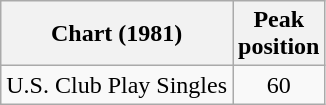<table class="wikitable">
<tr>
<th>Chart (1981)</th>
<th>Peak<br>position</th>
</tr>
<tr>
<td>U.S. Club Play Singles</td>
<td align="center">60</td>
</tr>
</table>
